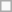<table class="wikitable">
<tr>
<td></td>
</tr>
</table>
